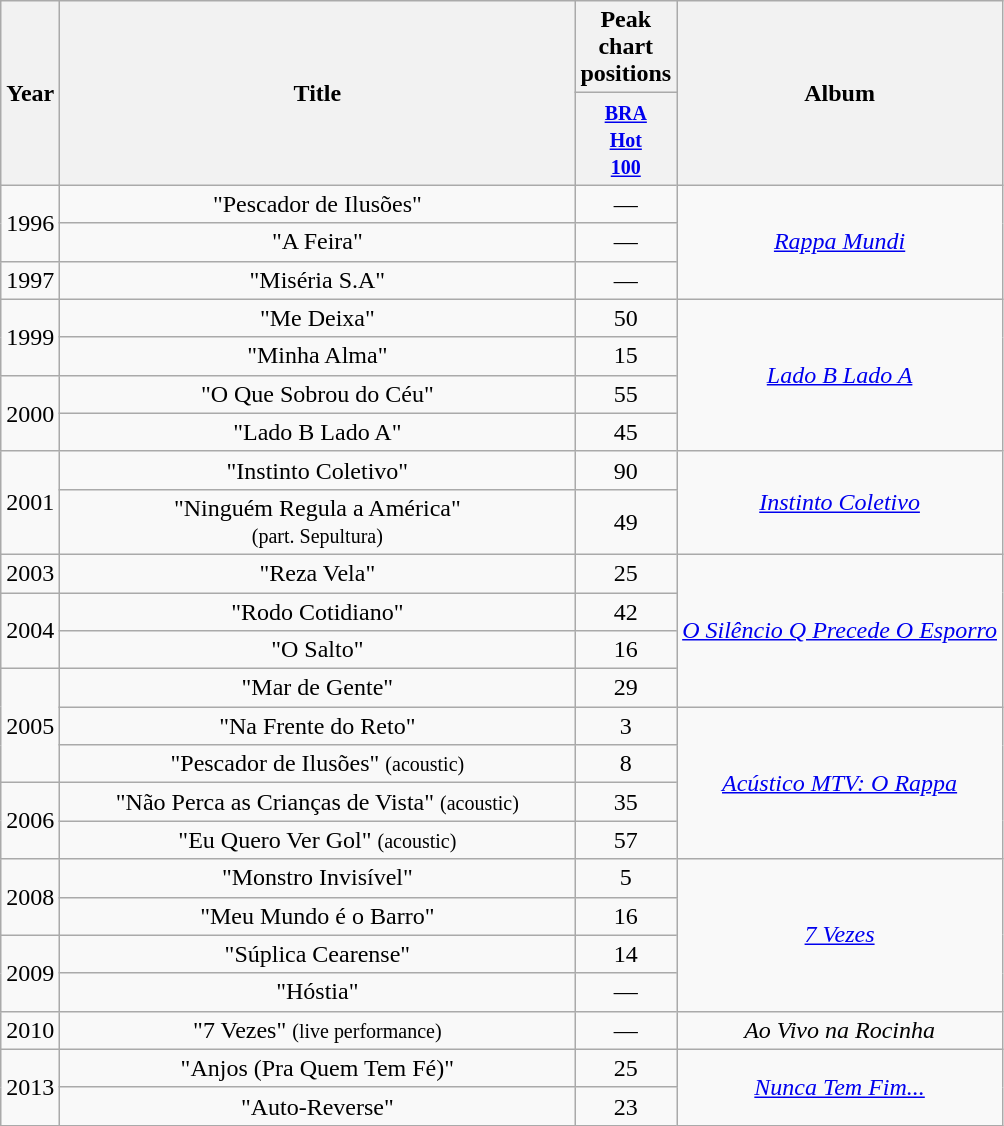<table class="wikitable plainrowheaders" style="text-align:center;">
<tr>
<th scope="col" rowspan="2">Year</th>
<th scope="col" rowspan="2" style="width:21em;">Title</th>
<th scope="col" colspan="1">Peak chart positions</th>
<th scope="col" rowspan="2">Album</th>
</tr>
<tr>
<th align="center" width="40"><small><a href='#'>BRA<br>Hot<br>100</a><br></small></th>
</tr>
<tr>
<td rowspan="2">1996</td>
<td>"Pescador de Ilusões"</td>
<td align="center">—</td>
<td align="center" rowspan="3"><em><a href='#'>Rappa Mundi</a></em></td>
</tr>
<tr>
<td>"A Feira"</td>
<td align="center">—</td>
</tr>
<tr>
<td rowspan="1">1997</td>
<td>"Miséria S.A"</td>
<td align="center">—</td>
</tr>
<tr>
<td rowspan="2">1999</td>
<td>"Me Deixa"</td>
<td align="center">50</td>
<td align="center" rowspan="4"><em><a href='#'>Lado B Lado A</a></em></td>
</tr>
<tr>
<td>"Minha Alma"</td>
<td align="center">15</td>
</tr>
<tr>
<td rowspan="2">2000</td>
<td>"O Que Sobrou do Céu"</td>
<td align="center">55</td>
</tr>
<tr>
<td>"Lado B Lado A"</td>
<td align="center">45</td>
</tr>
<tr>
<td rowspan="2">2001</td>
<td>"Instinto Coletivo"</td>
<td align="center">90</td>
<td align="center" rowspan="2"><em><a href='#'>Instinto Coletivo</a></em></td>
</tr>
<tr>
<td>"Ninguém Regula a América"<br><small>(part. Sepultura)</small></td>
<td align="center">49</td>
</tr>
<tr>
<td rowspan="1">2003</td>
<td>"Reza Vela"</td>
<td align="center">25</td>
<td align="center" rowspan="4"><em><a href='#'>O Silêncio Q Precede O Esporro</a></em></td>
</tr>
<tr>
<td rowspan="2">2004</td>
<td>"Rodo Cotidiano"</td>
<td align="center">42</td>
</tr>
<tr>
<td>"O Salto"</td>
<td align="center">16</td>
</tr>
<tr>
<td rowspan="3">2005</td>
<td>"Mar de Gente"</td>
<td align="center">29</td>
</tr>
<tr>
<td>"Na Frente do Reto"</td>
<td align="center">3</td>
<td align="center" rowspan="4"><em><a href='#'>Acústico MTV: O Rappa</a></em></td>
</tr>
<tr>
<td>"Pescador de Ilusões" <small>(acoustic) </small></td>
<td align="center">8</td>
</tr>
<tr>
<td rowspan="2">2006</td>
<td>"Não Perca as Crianças de Vista" <small>(acoustic) </small></td>
<td align="center">35</td>
</tr>
<tr>
<td>"Eu Quero Ver Gol" <small>(acoustic) </small></td>
<td align="center">57</td>
</tr>
<tr>
<td rowspan="2">2008</td>
<td>"Monstro Invisível"</td>
<td align="center">5</td>
<td align="center" rowspan="4"><em><a href='#'>7 Vezes</a></em></td>
</tr>
<tr>
<td>"Meu Mundo é o Barro"</td>
<td align="center">16</td>
</tr>
<tr>
<td rowspan="2">2009</td>
<td>"Súplica Cearense"</td>
<td align="center">14</td>
</tr>
<tr>
<td>"Hóstia"</td>
<td align="center">—</td>
</tr>
<tr>
<td rowspan="1">2010</td>
<td>"7 Vezes" <small>(live performance) </small></td>
<td align="center">—</td>
<td align="center" rowspan="1"><em>Ao Vivo na Rocinha</em></td>
</tr>
<tr>
<td rowspan="2">2013</td>
<td>"Anjos (Pra Quem Tem Fé)"</td>
<td align="center">25</td>
<td align="center" rowspan="2"><em><a href='#'>Nunca Tem Fim...</a></em></td>
</tr>
<tr>
<td>"Auto-Reverse"</td>
<td align="center">23</td>
</tr>
</table>
